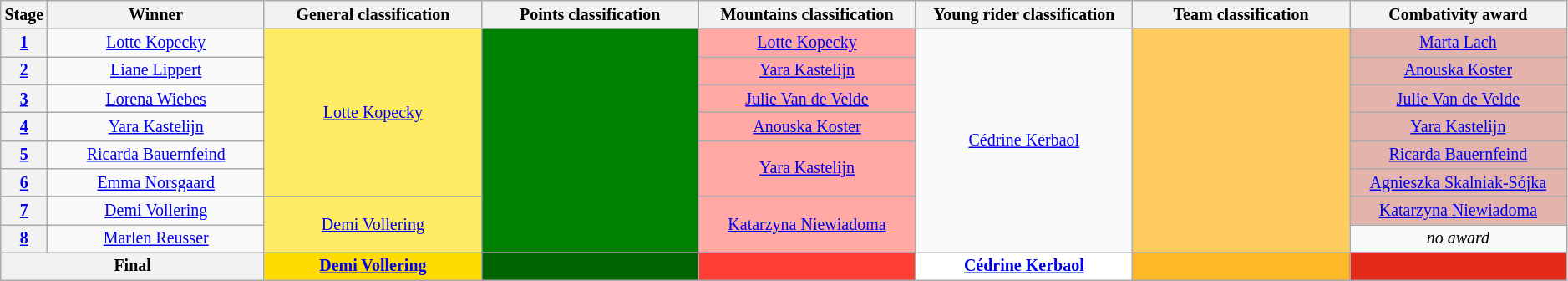<table class="wikitable" style="text-align: center; font-size:smaller;">
<tr>
<th scope="col" style="width:1%;">Stage</th>
<th scope="col" style="width:14%;">Winner</th>
<th scope="col" style="width:14%;">General classification<br></th>
<th scope="col" style="width:14%;">Points classification<br></th>
<th scope="col" style="width:14%;">Mountains classification<br></th>
<th scope="col" style="width:14%;">Young rider classification<br></th>
<th scope="col" style="width:14%;">Team classification<br></th>
<th scope="col" style="width:14%;">Combativity award<br></th>
</tr>
<tr>
<th><a href='#'>1</a></th>
<td><a href='#'>Lotte Kopecky</a></td>
<td style="background:#FFEB64;" rowspan=6><a href='#'>Lotte Kopecky</a></td>
<td style="background:#008000;" rowspan=8> </td>
<td style="background:#FFA8A4;"><a href='#'>Lotte Kopecky</a></td>
<td style="background:offwhite;"rowspan=8><a href='#'>Cédrine Kerbaol</a></td>
<td style="background:#FFCD5F;" rowspan=8></td>
<td style="background:#E4B3AB;"><a href='#'>Marta Lach</a></td>
</tr>
<tr>
<th><a href='#'>2</a></th>
<td><a href='#'>Liane Lippert</a></td>
<td style="background:#FFA8A4;"><a href='#'>Yara Kastelijn</a></td>
<td style="background:#E4B3AB;"><a href='#'>Anouska Koster</a></td>
</tr>
<tr>
<th><a href='#'>3</a></th>
<td><a href='#'>Lorena Wiebes</a></td>
<td style="background:#FFA8A4;"><a href='#'>Julie Van de Velde</a></td>
<td style="background:#E4B3AB;"><a href='#'>Julie Van de Velde</a></td>
</tr>
<tr>
<th><a href='#'>4</a></th>
<td><a href='#'>Yara Kastelijn</a></td>
<td style="background:#FFA8A4;"><a href='#'>Anouska Koster</a></td>
<td style="background:#E4B3AB;"><a href='#'>Yara Kastelijn</a></td>
</tr>
<tr>
<th><a href='#'>5</a></th>
<td><a href='#'>Ricarda Bauernfeind</a></td>
<td style="background:#FFA8A4;" rowspan=2><a href='#'>Yara Kastelijn</a></td>
<td style="background:#E4B3AB;"><a href='#'>Ricarda Bauernfeind</a></td>
</tr>
<tr>
<th><a href='#'>6</a></th>
<td><a href='#'>Emma Norsgaard</a></td>
<td style="background:#E4B3AB;"><a href='#'>Agnieszka Skalniak-Sójka</a></td>
</tr>
<tr>
<th><a href='#'>7</a></th>
<td><a href='#'>Demi Vollering</a></td>
<td style="background:#FFEB64;" rowspan=2><a href='#'>Demi Vollering</a></td>
<td style="background:#FFA8A4;" rowspan=2><a href='#'>Katarzyna Niewiadoma</a></td>
<td style="background:#E4B3AB;"><a href='#'>Katarzyna Niewiadoma</a></td>
</tr>
<tr>
<th><a href='#'>8</a></th>
<td><a href='#'>Marlen Reusser</a></td>
<td><em>no award</em></td>
</tr>
<tr>
<th colspan="2">Final</th>
<th style="background:#FFDB00;"><a href='#'>Demi Vollering</a></th>
<th style="background:#006400;"></th>
<th style="background:#FF3E33;"></th>
<th style="background:white;"><a href='#'>Cédrine Kerbaol</a></th>
<th style="background:#FFB927;"></th>
<th style="background:#E42A19;"></th>
</tr>
</table>
